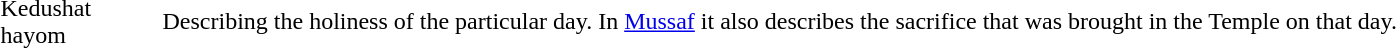<table>
<tr>
<td width="100px">Kedushat hayom</td>
<td style="direction:rtl"></td>
<td>Describing the holiness of the particular day. In <a href='#'>Mussaf</a> it also describes the sacrifice that was brought in the Temple on that day.</td>
</tr>
</table>
